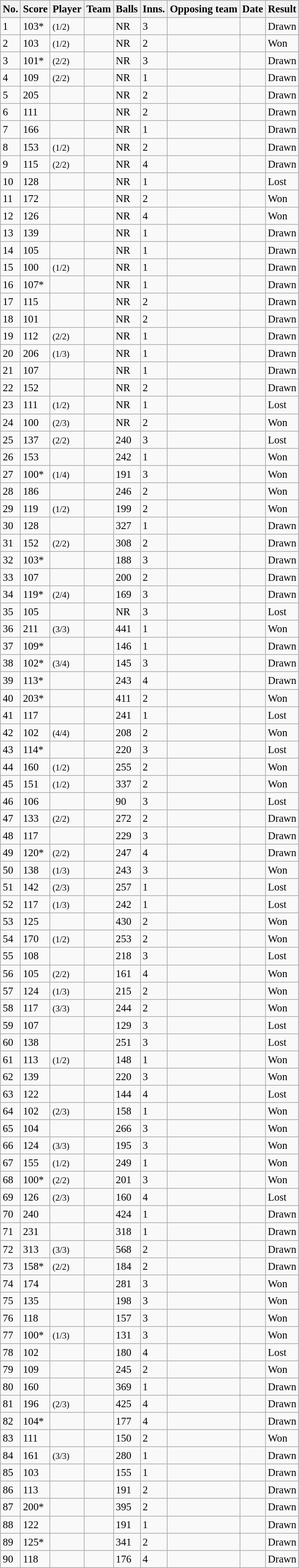<table class="wikitable sortable" style="font-size:95%">
<tr>
<th>No.</th>
<th>Score</th>
<th>Player</th>
<th>Team</th>
<th>Balls</th>
<th>Inns.</th>
<th>Opposing team</th>
<th>Date</th>
<th>Result</th>
</tr>
<tr>
<td>1</td>
<td> 103*</td>
<td> <small>(1/2)</small></td>
<td></td>
<td> NR</td>
<td>3</td>
<td></td>
<td></td>
<td>Drawn</td>
</tr>
<tr>
<td>2</td>
<td> 103</td>
<td> <small>(1/2)</small></td>
<td></td>
<td> NR</td>
<td>2</td>
<td></td>
<td></td>
<td>Won</td>
</tr>
<tr>
<td>3</td>
<td> 101*</td>
<td> <small>(2/2)</small></td>
<td></td>
<td> NR</td>
<td>3</td>
<td></td>
<td></td>
<td>Drawn</td>
</tr>
<tr>
<td>4</td>
<td> 109</td>
<td> <small>(2/2)</small></td>
<td></td>
<td> NR</td>
<td>1</td>
<td></td>
<td></td>
<td>Drawn</td>
</tr>
<tr>
<td>5</td>
<td> 205</td>
<td></td>
<td></td>
<td> NR</td>
<td>2</td>
<td></td>
<td></td>
<td>Drawn</td>
</tr>
<tr>
<td>6</td>
<td> 111</td>
<td></td>
<td></td>
<td> NR</td>
<td>2</td>
<td></td>
<td></td>
<td>Drawn</td>
</tr>
<tr>
<td>7</td>
<td> 166</td>
<td></td>
<td></td>
<td> NR</td>
<td>1</td>
<td></td>
<td></td>
<td>Drawn</td>
</tr>
<tr>
<td>8</td>
<td> 153</td>
<td> <small>(1/2)</small></td>
<td></td>
<td> NR</td>
<td>2</td>
<td></td>
<td></td>
<td>Drawn</td>
</tr>
<tr>
<td>9</td>
<td> 115</td>
<td> <small>(2/2)</small></td>
<td></td>
<td> NR</td>
<td>4</td>
<td></td>
<td></td>
<td>Drawn</td>
</tr>
<tr>
<td>10</td>
<td> 128</td>
<td></td>
<td></td>
<td> NR</td>
<td>1</td>
<td></td>
<td></td>
<td>Lost</td>
</tr>
<tr>
<td>11</td>
<td> 172</td>
<td></td>
<td></td>
<td> NR</td>
<td>2</td>
<td></td>
<td></td>
<td>Won</td>
</tr>
<tr>
<td>12</td>
<td> 126</td>
<td></td>
<td></td>
<td> NR</td>
<td>4</td>
<td></td>
<td></td>
<td>Won</td>
</tr>
<tr>
<td>13</td>
<td> 139</td>
<td></td>
<td></td>
<td> NR</td>
<td>1</td>
<td></td>
<td></td>
<td>Drawn</td>
</tr>
<tr>
<td>14</td>
<td> 105</td>
<td></td>
<td></td>
<td> NR</td>
<td>1</td>
<td></td>
<td></td>
<td>Drawn</td>
</tr>
<tr>
<td>15</td>
<td> 100</td>
<td> <small>(1/2)</small></td>
<td></td>
<td> NR</td>
<td>1</td>
<td></td>
<td></td>
<td>Drawn</td>
</tr>
<tr>
<td>16</td>
<td> 107*</td>
<td></td>
<td></td>
<td> NR</td>
<td>1</td>
<td></td>
<td></td>
<td>Drawn</td>
</tr>
<tr>
<td>17</td>
<td> 115</td>
<td></td>
<td></td>
<td> NR</td>
<td>2</td>
<td></td>
<td></td>
<td>Drawn</td>
</tr>
<tr>
<td>18</td>
<td> 101</td>
<td></td>
<td></td>
<td> NR</td>
<td>2</td>
<td></td>
<td></td>
<td>Drawn</td>
</tr>
<tr>
<td>19</td>
<td> 112</td>
<td> <small>(2/2)</small></td>
<td></td>
<td> NR</td>
<td>1</td>
<td></td>
<td></td>
<td>Drawn</td>
</tr>
<tr>
<td>20</td>
<td> 206</td>
<td> <small>(1/3)</small></td>
<td></td>
<td> NR</td>
<td>1</td>
<td></td>
<td></td>
<td>Drawn</td>
</tr>
<tr>
<td>21</td>
<td> 107</td>
<td></td>
<td></td>
<td> NR</td>
<td>1</td>
<td></td>
<td></td>
<td>Drawn</td>
</tr>
<tr>
<td>22</td>
<td> 152</td>
<td></td>
<td></td>
<td> NR</td>
<td>2</td>
<td></td>
<td></td>
<td>Drawn</td>
</tr>
<tr>
<td>23</td>
<td> 111</td>
<td> <small>(1/2)</small></td>
<td></td>
<td> NR</td>
<td>1</td>
<td></td>
<td></td>
<td>Lost</td>
</tr>
<tr>
<td>24</td>
<td> 100</td>
<td> <small>(2/3)</small></td>
<td></td>
<td> NR</td>
<td>2</td>
<td></td>
<td></td>
<td>Won</td>
</tr>
<tr>
<td>25</td>
<td> 137</td>
<td> <small>(2/2)</small></td>
<td></td>
<td> 240</td>
<td>3</td>
<td></td>
<td></td>
<td>Lost</td>
</tr>
<tr>
<td>26</td>
<td> 153</td>
<td></td>
<td></td>
<td> 242</td>
<td>1</td>
<td></td>
<td></td>
<td>Won</td>
</tr>
<tr>
<td>27</td>
<td> 100*</td>
<td> <small>(1/4)</small></td>
<td></td>
<td> 191</td>
<td>3</td>
<td></td>
<td></td>
<td>Won</td>
</tr>
<tr>
<td>28</td>
<td> 186</td>
<td></td>
<td></td>
<td> 246</td>
<td>2</td>
<td></td>
<td></td>
<td>Won</td>
</tr>
<tr>
<td>29</td>
<td> 119</td>
<td> <small>(1/2)</small></td>
<td></td>
<td> 199</td>
<td>2</td>
<td></td>
<td></td>
<td>Won</td>
</tr>
<tr>
<td>30</td>
<td> 128</td>
<td></td>
<td></td>
<td> 327</td>
<td>1</td>
<td></td>
<td></td>
<td>Drawn</td>
</tr>
<tr>
<td>31</td>
<td> 152</td>
<td> <small>(2/2)</small></td>
<td></td>
<td> 308</td>
<td>2</td>
<td></td>
<td></td>
<td>Drawn</td>
</tr>
<tr>
<td>32</td>
<td> 103*</td>
<td></td>
<td></td>
<td> 188</td>
<td>3</td>
<td></td>
<td></td>
<td>Drawn</td>
</tr>
<tr>
<td>33</td>
<td> 107</td>
<td></td>
<td></td>
<td> 200</td>
<td>2</td>
<td></td>
<td></td>
<td>Drawn</td>
</tr>
<tr>
<td>34</td>
<td> 119*</td>
<td> <small>(2/4)</small></td>
<td></td>
<td> 169</td>
<td>3</td>
<td></td>
<td></td>
<td>Drawn</td>
</tr>
<tr>
<td>35</td>
<td> 105</td>
<td></td>
<td></td>
<td> NR</td>
<td>3</td>
<td></td>
<td></td>
<td>Lost</td>
</tr>
<tr>
<td>36</td>
<td> 211</td>
<td> <small>(3/3)</small></td>
<td></td>
<td> 441</td>
<td>1</td>
<td></td>
<td></td>
<td>Won</td>
</tr>
<tr>
<td>37</td>
<td> 109*</td>
<td></td>
<td></td>
<td> 146</td>
<td>1</td>
<td></td>
<td></td>
<td>Drawn</td>
</tr>
<tr>
<td>38</td>
<td> 102*</td>
<td> <small>(3/4)</small></td>
<td></td>
<td> 145</td>
<td>3</td>
<td></td>
<td></td>
<td>Drawn</td>
</tr>
<tr>
<td>39</td>
<td> 113*</td>
<td></td>
<td></td>
<td> 243</td>
<td>4</td>
<td></td>
<td></td>
<td>Drawn</td>
</tr>
<tr>
<td>40</td>
<td> 203*</td>
<td></td>
<td></td>
<td> 411</td>
<td>2</td>
<td></td>
<td></td>
<td>Won</td>
</tr>
<tr>
<td>41</td>
<td> 117</td>
<td></td>
<td></td>
<td> 241</td>
<td>1</td>
<td></td>
<td></td>
<td>Lost</td>
</tr>
<tr>
<td>42</td>
<td> 102</td>
<td> <small>(4/4)</small></td>
<td></td>
<td> 208</td>
<td>2</td>
<td></td>
<td></td>
<td>Won</td>
</tr>
<tr>
<td>43</td>
<td> 114*</td>
<td></td>
<td></td>
<td> 220</td>
<td>3</td>
<td></td>
<td></td>
<td>Lost</td>
</tr>
<tr>
<td>44</td>
<td> 160</td>
<td> <small>(1/2)</small></td>
<td></td>
<td> 255</td>
<td>2</td>
<td></td>
<td></td>
<td>Won</td>
</tr>
<tr>
<td>45</td>
<td> 151</td>
<td> <small>(1/2)</small></td>
<td></td>
<td> 337</td>
<td>2</td>
<td></td>
<td></td>
<td>Won</td>
</tr>
<tr>
<td>46</td>
<td> 106</td>
<td></td>
<td></td>
<td> 90</td>
<td>3</td>
<td></td>
<td></td>
<td>Lost</td>
</tr>
<tr>
<td>47</td>
<td> 133</td>
<td> <small>(2/2)</small></td>
<td></td>
<td> 272</td>
<td>2</td>
<td></td>
<td></td>
<td>Drawn</td>
</tr>
<tr>
<td>48</td>
<td> 117</td>
<td></td>
<td></td>
<td> 229</td>
<td>3</td>
<td></td>
<td></td>
<td>Drawn</td>
</tr>
<tr>
<td>49</td>
<td> 120*</td>
<td> <small>(2/2)</small></td>
<td></td>
<td> 247</td>
<td>4</td>
<td></td>
<td></td>
<td>Drawn</td>
</tr>
<tr>
<td>50</td>
<td> 138</td>
<td> <small>(1/3)</small></td>
<td></td>
<td> 243</td>
<td>3</td>
<td></td>
<td></td>
<td>Won</td>
</tr>
<tr>
<td>51</td>
<td> 142</td>
<td> <small>(2/3)</small></td>
<td></td>
<td> 257</td>
<td>1</td>
<td></td>
<td></td>
<td>Lost</td>
</tr>
<tr>
<td>52</td>
<td> 117</td>
<td> <small>(1/3)</small></td>
<td></td>
<td> 242</td>
<td>1</td>
<td></td>
<td></td>
<td>Lost</td>
</tr>
<tr>
<td>53</td>
<td> 125</td>
<td></td>
<td></td>
<td> 430</td>
<td>2</td>
<td></td>
<td></td>
<td>Won</td>
</tr>
<tr>
<td>54</td>
<td> 170</td>
<td> <small>(1/2)</small></td>
<td></td>
<td> 253</td>
<td>2</td>
<td></td>
<td></td>
<td>Won</td>
</tr>
<tr>
<td>55</td>
<td> 108</td>
<td></td>
<td></td>
<td> 218</td>
<td>3</td>
<td></td>
<td></td>
<td>Lost</td>
</tr>
<tr>
<td>56</td>
<td> 105</td>
<td> <small>(2/2)</small></td>
<td></td>
<td> 161</td>
<td>4</td>
<td></td>
<td></td>
<td>Won</td>
</tr>
<tr>
<td>57</td>
<td> 124</td>
<td> <small>(1/3)</small></td>
<td></td>
<td> 215</td>
<td>2</td>
<td></td>
<td></td>
<td>Won</td>
</tr>
<tr>
<td>58</td>
<td> 117</td>
<td> <small>(3/3)</small></td>
<td></td>
<td> 244</td>
<td>2</td>
<td></td>
<td></td>
<td>Won</td>
</tr>
<tr>
<td>59</td>
<td> 107</td>
<td></td>
<td></td>
<td> 129</td>
<td>3</td>
<td></td>
<td></td>
<td>Lost</td>
</tr>
<tr>
<td>60</td>
<td> 138</td>
<td></td>
<td></td>
<td> 251</td>
<td>3</td>
<td></td>
<td></td>
<td>Lost</td>
</tr>
<tr>
<td>61</td>
<td> 113</td>
<td> <small>(1/2)</small></td>
<td></td>
<td> 148</td>
<td>1</td>
<td></td>
<td></td>
<td>Won</td>
</tr>
<tr>
<td>62</td>
<td> 139</td>
<td></td>
<td></td>
<td> 220</td>
<td>3</td>
<td></td>
<td></td>
<td>Won</td>
</tr>
<tr>
<td>63</td>
<td> 122</td>
<td></td>
<td></td>
<td> 144</td>
<td>4</td>
<td></td>
<td></td>
<td>Lost</td>
</tr>
<tr>
<td>64</td>
<td> 102</td>
<td> <small>(2/3)</small></td>
<td></td>
<td> 158</td>
<td>1</td>
<td></td>
<td></td>
<td>Won</td>
</tr>
<tr>
<td>65</td>
<td> 104</td>
<td></td>
<td></td>
<td> 266</td>
<td>3</td>
<td></td>
<td></td>
<td>Won</td>
</tr>
<tr>
<td>66</td>
<td> 124</td>
<td> <small>(3/3)</small></td>
<td></td>
<td> 195</td>
<td>3</td>
<td></td>
<td></td>
<td>Won</td>
</tr>
<tr>
<td>67</td>
<td> 155</td>
<td> <small>(1/2)</small></td>
<td></td>
<td> 249</td>
<td>1</td>
<td></td>
<td></td>
<td>Won</td>
</tr>
<tr>
<td>68</td>
<td> 100*</td>
<td> <small>(2/2)</small></td>
<td></td>
<td> 201</td>
<td>3</td>
<td></td>
<td></td>
<td>Won</td>
</tr>
<tr>
<td>69</td>
<td> 126</td>
<td> <small>(2/3)</small></td>
<td></td>
<td> 160</td>
<td>4</td>
<td></td>
<td></td>
<td>Lost</td>
</tr>
<tr>
<td>70</td>
<td> 240</td>
<td></td>
<td></td>
<td> 424</td>
<td>1</td>
<td></td>
<td></td>
<td>Drawn</td>
</tr>
<tr>
<td>71</td>
<td> 231</td>
<td></td>
<td></td>
<td> 318</td>
<td>1</td>
<td></td>
<td></td>
<td>Drawn</td>
</tr>
<tr>
<td>72</td>
<td> 313</td>
<td> <small>(3/3)</small></td>
<td></td>
<td> 568</td>
<td>2</td>
<td></td>
<td></td>
<td>Drawn</td>
</tr>
<tr>
<td>73</td>
<td> 158*</td>
<td> <small>(2/2)</small></td>
<td></td>
<td> 184</td>
<td>2</td>
<td></td>
<td></td>
<td>Drawn</td>
</tr>
<tr>
<td>74</td>
<td> 174</td>
<td></td>
<td></td>
<td> 281</td>
<td>3</td>
<td></td>
<td></td>
<td>Won</td>
</tr>
<tr>
<td>75</td>
<td> 135</td>
<td></td>
<td></td>
<td> 198</td>
<td>3</td>
<td></td>
<td></td>
<td>Won</td>
</tr>
<tr>
<td>76</td>
<td> 118</td>
<td></td>
<td></td>
<td> 157</td>
<td>3</td>
<td></td>
<td></td>
<td>Won</td>
</tr>
<tr>
<td>77</td>
<td> 100*</td>
<td> <small>(1/3)</small></td>
<td></td>
<td> 131</td>
<td>3</td>
<td></td>
<td></td>
<td>Won</td>
</tr>
<tr>
<td>78</td>
<td> 102</td>
<td></td>
<td></td>
<td> 180</td>
<td>4</td>
<td></td>
<td></td>
<td>Lost</td>
</tr>
<tr>
<td>79</td>
<td> 109</td>
<td></td>
<td></td>
<td> 245</td>
<td>2</td>
<td></td>
<td></td>
<td>Won</td>
</tr>
<tr>
<td>80</td>
<td> 160</td>
<td></td>
<td></td>
<td> 369</td>
<td>1</td>
<td></td>
<td></td>
<td>Drawn</td>
</tr>
<tr>
<td>81</td>
<td> 196</td>
<td> <small>(2/3)</small></td>
<td></td>
<td> 425</td>
<td>4</td>
<td></td>
<td></td>
<td>Drawn</td>
</tr>
<tr>
<td>82</td>
<td> 104*</td>
<td></td>
<td></td>
<td> 177</td>
<td>4</td>
<td></td>
<td></td>
<td>Drawn</td>
</tr>
<tr>
<td>83</td>
<td> 111</td>
<td></td>
<td></td>
<td> 150</td>
<td>2</td>
<td></td>
<td></td>
<td>Won</td>
</tr>
<tr>
<td>84</td>
<td> 161</td>
<td> <small>(3/3)</small></td>
<td></td>
<td> 280</td>
<td>1</td>
<td></td>
<td></td>
<td>Drawn</td>
</tr>
<tr>
<td>85</td>
<td> 103</td>
<td></td>
<td></td>
<td> 155</td>
<td>1</td>
<td></td>
<td></td>
<td>Drawn</td>
</tr>
<tr>
<td>86</td>
<td> 113</td>
<td></td>
<td></td>
<td> 191</td>
<td>2</td>
<td></td>
<td></td>
<td>Drawn</td>
</tr>
<tr>
<td>87</td>
<td> 200*</td>
<td></td>
<td></td>
<td> 395</td>
<td>2</td>
<td></td>
<td></td>
<td>Drawn</td>
</tr>
<tr>
<td>88</td>
<td> 122</td>
<td></td>
<td></td>
<td> 191</td>
<td>1</td>
<td></td>
<td></td>
<td>Drawn</td>
</tr>
<tr>
<td>89</td>
<td> 125*</td>
<td></td>
<td></td>
<td> 341</td>
<td>2</td>
<td></td>
<td></td>
<td>Drawn</td>
</tr>
<tr>
<td>90</td>
<td> 118</td>
<td></td>
<td></td>
<td> 176</td>
<td>4</td>
<td></td>
<td></td>
<td>Drawn</td>
</tr>
</table>
